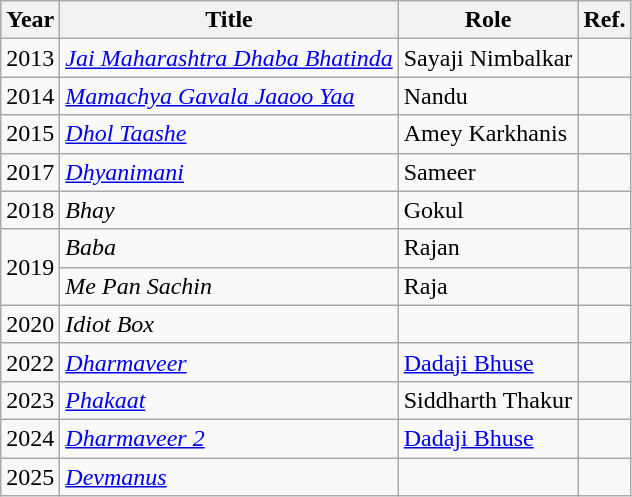<table class="wikitable">
<tr>
<th>Year</th>
<th>Title</th>
<th>Role</th>
<th>Ref.</th>
</tr>
<tr>
<td>2013</td>
<td><em><a href='#'>Jai Maharashtra Dhaba Bhatinda</a></em></td>
<td>Sayaji Nimbalkar</td>
<td></td>
</tr>
<tr>
<td>2014</td>
<td><em><a href='#'>Mamachya Gavala Jaaoo Yaa</a></em></td>
<td>Nandu</td>
<td></td>
</tr>
<tr>
<td>2015</td>
<td><em><a href='#'>Dhol Taashe</a></em></td>
<td>Amey Karkhanis</td>
<td></td>
</tr>
<tr>
<td>2017</td>
<td><em><a href='#'>Dhyanimani</a></em></td>
<td>Sameer</td>
<td></td>
</tr>
<tr>
<td>2018</td>
<td><em>Bhay</em></td>
<td>Gokul</td>
<td></td>
</tr>
<tr>
<td rowspan="2">2019</td>
<td><em>Baba</em></td>
<td>Rajan</td>
<td></td>
</tr>
<tr>
<td><em>Me Pan Sachin</em></td>
<td>Raja</td>
<td></td>
</tr>
<tr>
<td>2020</td>
<td><em>Idiot Box</em></td>
<td></td>
<td></td>
</tr>
<tr>
<td>2022</td>
<td><em><a href='#'>Dharmaveer</a></em></td>
<td><a href='#'>Dadaji Bhuse</a></td>
<td></td>
</tr>
<tr>
<td>2023</td>
<td><em><a href='#'>Phakaat</a></em></td>
<td>Siddharth Thakur</td>
<td></td>
</tr>
<tr>
<td>2024</td>
<td><em><a href='#'>Dharmaveer 2</a></em></td>
<td><a href='#'>Dadaji Bhuse</a></td>
<td></td>
</tr>
<tr>
<td>2025</td>
<td><a href='#'><em>Devmanus</em></a></td>
<td></td>
<td></td>
</tr>
</table>
